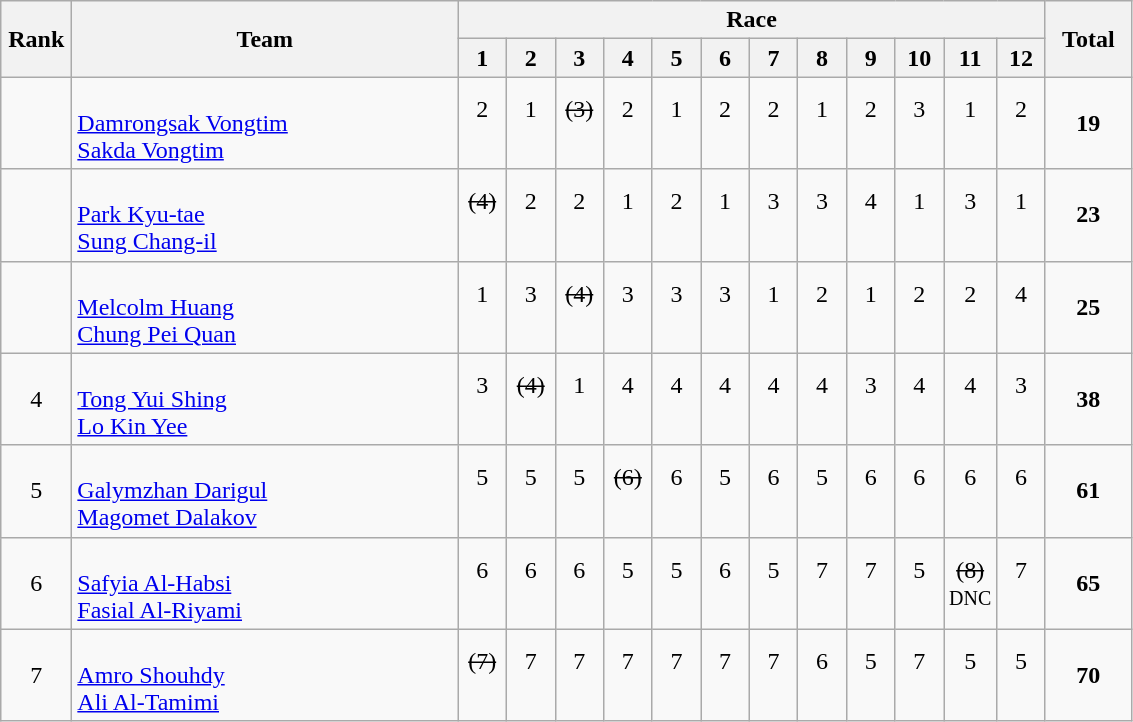<table | class="wikitable" style="text-align:center">
<tr>
<th rowspan="2" width=40>Rank</th>
<th rowspan="2" width=250>Team</th>
<th colspan="12">Race</th>
<th rowspan="2" width=50>Total</th>
</tr>
<tr>
<th width=25>1</th>
<th width=25>2</th>
<th width=25>3</th>
<th width=25>4</th>
<th width=25>5</th>
<th width=25>6</th>
<th width=25>7</th>
<th width=25>8</th>
<th width=25>9</th>
<th width=25>10</th>
<th width=25>11</th>
<th width=25>12</th>
</tr>
<tr>
<td></td>
<td align=left><br><a href='#'>Damrongsak Vongtim</a><br><a href='#'>Sakda Vongtim</a></td>
<td>2<br> </td>
<td>1<br> </td>
<td><s>(3)</s><br> </td>
<td>2<br> </td>
<td>1<br> </td>
<td>2<br> </td>
<td>2<br> </td>
<td>1<br> </td>
<td>2<br> </td>
<td>3<br> </td>
<td>1<br> </td>
<td>2<br> </td>
<td><strong>19</strong></td>
</tr>
<tr>
<td></td>
<td align=left><br><a href='#'>Park Kyu-tae</a><br><a href='#'>Sung Chang-il</a></td>
<td><s>(4)</s><br> </td>
<td>2<br> </td>
<td>2<br> </td>
<td>1<br> </td>
<td>2<br> </td>
<td>1<br> </td>
<td>3<br> </td>
<td>3<br> </td>
<td>4<br> </td>
<td>1<br> </td>
<td>3<br> </td>
<td>1<br> </td>
<td><strong>23</strong></td>
</tr>
<tr>
<td></td>
<td align=left><br><a href='#'>Melcolm Huang</a><br><a href='#'>Chung Pei Quan</a></td>
<td>1<br> </td>
<td>3<br> </td>
<td><s>(4)</s><br> </td>
<td>3<br> </td>
<td>3<br> </td>
<td>3<br> </td>
<td>1<br> </td>
<td>2<br> </td>
<td>1<br> </td>
<td>2<br> </td>
<td>2<br> </td>
<td>4<br> </td>
<td><strong>25</strong></td>
</tr>
<tr>
<td>4</td>
<td align=left><br><a href='#'>Tong Yui Shing</a><br><a href='#'>Lo Kin Yee</a></td>
<td>3<br> </td>
<td><s>(4)</s><br> </td>
<td>1<br> </td>
<td>4<br> </td>
<td>4<br> </td>
<td>4<br> </td>
<td>4<br> </td>
<td>4<br> </td>
<td>3<br> </td>
<td>4<br> </td>
<td>4<br> </td>
<td>3<br> </td>
<td><strong>38</strong></td>
</tr>
<tr>
<td>5</td>
<td align=left><br><a href='#'>Galymzhan Darigul</a><br><a href='#'>Magomet Dalakov</a></td>
<td>5<br> </td>
<td>5<br> </td>
<td>5<br> </td>
<td><s>(6)</s><br> </td>
<td>6<br> </td>
<td>5<br> </td>
<td>6<br> </td>
<td>5<br> </td>
<td>6<br> </td>
<td>6<br> </td>
<td>6<br> </td>
<td>6<br> </td>
<td><strong>61</strong></td>
</tr>
<tr>
<td>6</td>
<td align=left><br><a href='#'>Safyia Al-Habsi</a><br><a href='#'>Fasial Al-Riyami</a></td>
<td>6<br> </td>
<td>6<br> </td>
<td>6<br> </td>
<td>5<br> </td>
<td>5<br> </td>
<td>6<br> </td>
<td>5<br> </td>
<td>7<br> </td>
<td>7<br> </td>
<td>5<br> </td>
<td><s>(8)</s><br><small>DNC</small></td>
<td>7<br> </td>
<td><strong>65</strong></td>
</tr>
<tr>
<td>7</td>
<td align=left><br><a href='#'>Amro Shouhdy</a><br><a href='#'>Ali Al-Tamimi</a></td>
<td><s>(7)</s><br> </td>
<td>7<br> </td>
<td>7<br> </td>
<td>7<br> </td>
<td>7<br> </td>
<td>7<br> </td>
<td>7<br> </td>
<td>6<br> </td>
<td>5<br> </td>
<td>7<br> </td>
<td>5<br> </td>
<td>5<br> </td>
<td><strong>70</strong></td>
</tr>
</table>
